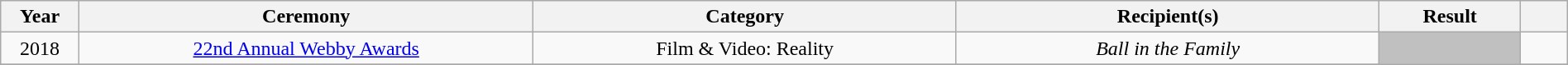<table class="wikitable sortable plainrowheaders" style="width:100%;">
<tr>
<th scope="col" width="5%">Year</th>
<th scope="col" width="29%">Ceremony</th>
<th scope="col" width="27%">Category</th>
<th scope="col" width="27%">Recipient(s)</th>
<th scope="col" width="9%">Result</th>
<th scope="col" width="3%" class="unsortable"></th>
</tr>
<tr>
<td align="center">2018</td>
<td align="center"><a href='#'>22nd Annual Webby Awards</a></td>
<td align="center">Film & Video: Reality</td>
<td align="center"><em>Ball in the Family</em></td>
<td align="center" bgcolor="#C0C0C0"></td>
<td align="center"></td>
</tr>
<tr>
</tr>
</table>
